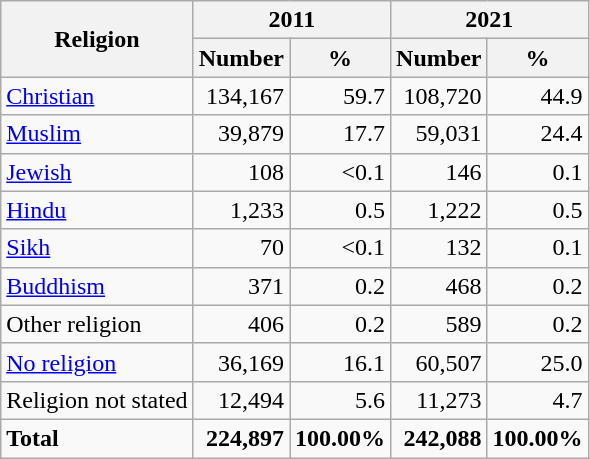<table class="wikitable sortable" style="text-align:right">
<tr>
<th rowspan="2">Religion</th>
<th colspan="2">2011</th>
<th colspan="2">2021</th>
</tr>
<tr>
<th>Number</th>
<th>%</th>
<th>Number</th>
<th>%</th>
</tr>
<tr>
<td style="text-align:left"><a href='#'>Christian</a></td>
<td>134,167</td>
<td>59.7</td>
<td>108,720</td>
<td>44.9</td>
</tr>
<tr>
<td style="text-align:left"><a href='#'>Muslim</a></td>
<td>39,879</td>
<td>17.7</td>
<td>59,031</td>
<td>24.4</td>
</tr>
<tr>
<td style="text-align:left"><a href='#'>Jewish</a></td>
<td>108</td>
<td><0.1</td>
<td>146</td>
<td>0.1</td>
</tr>
<tr>
<td style="text-align:left"><a href='#'>Hindu</a></td>
<td>1,233</td>
<td>0.5</td>
<td>1,222</td>
<td>0.5</td>
</tr>
<tr>
<td style="text-align:left"><a href='#'>Sikh</a></td>
<td>70</td>
<td><0.1</td>
<td>132</td>
<td>0.1</td>
</tr>
<tr>
<td style="text-align:left"><a href='#'>Buddhism</a></td>
<td>371</td>
<td>0.2</td>
<td>468</td>
<td>0.2</td>
</tr>
<tr>
<td style="text-align:left">Other religion</td>
<td>406</td>
<td>0.2</td>
<td>589</td>
<td>0.2</td>
</tr>
<tr>
<td style="text-align:left"><a href='#'>No religion</a></td>
<td>36,169</td>
<td>16.1</td>
<td>60,507</td>
<td>25.0</td>
</tr>
<tr>
<td style="text-align:left">Religion not stated</td>
<td>12,494</td>
<td>5.6</td>
<td>11,273</td>
<td>4.7</td>
</tr>
<tr style="font-weight:bold;">
<td style="text-align:left">Total</td>
<td>224,897</td>
<td>100.00%</td>
<td>242,088</td>
<td>100.00%</td>
</tr>
</table>
